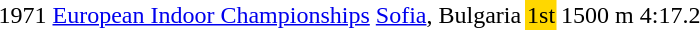<table>
<tr>
<td>1971</td>
<td><a href='#'>European Indoor Championships</a></td>
<td><a href='#'>Sofia</a>, Bulgaria</td>
<td bgcolor=gold>1st</td>
<td>1500 m</td>
<td>4:17.2 </td>
</tr>
</table>
